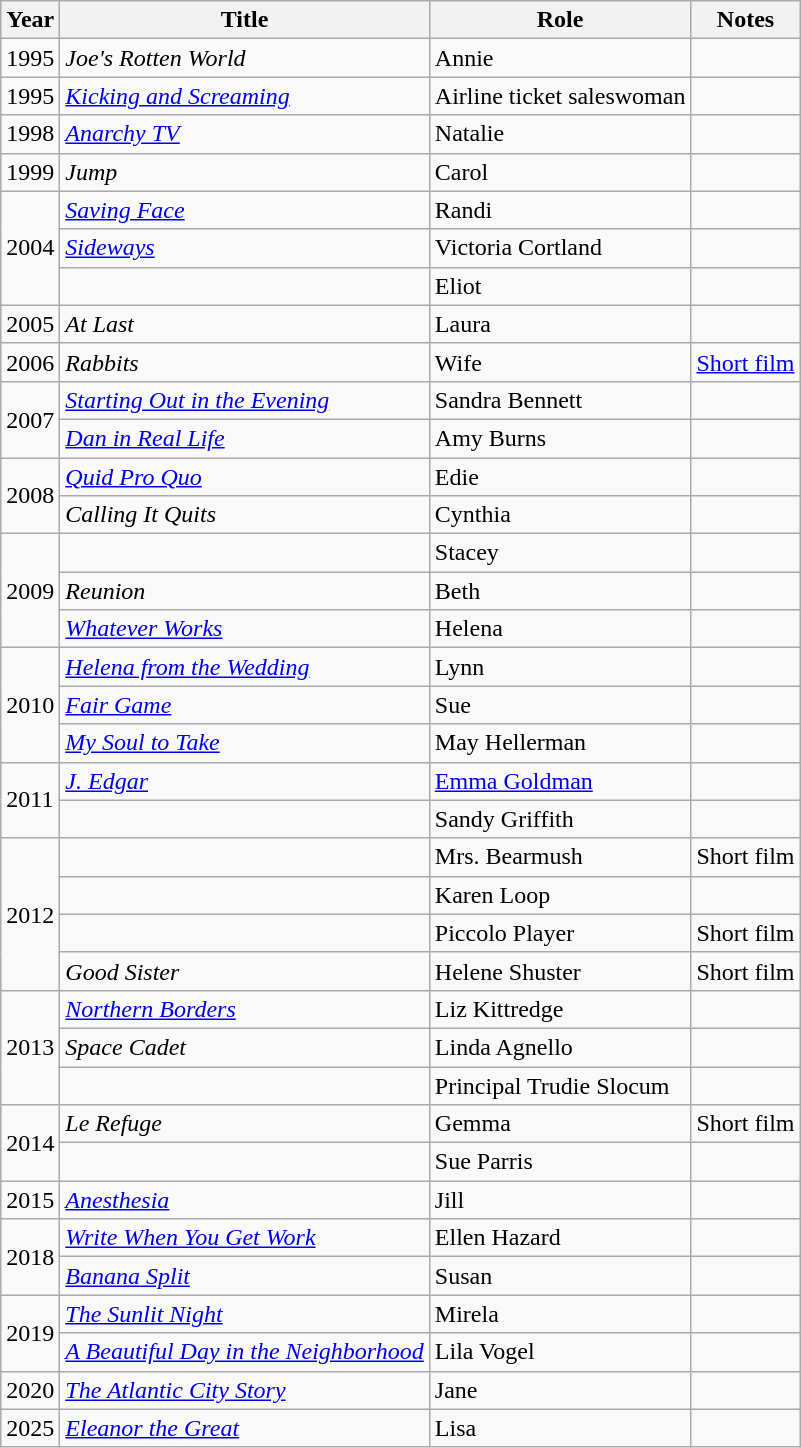<table class="wikitable sortable">
<tr>
<th>Year</th>
<th>Title</th>
<th>Role</th>
<th class="unsortable">Notes</th>
</tr>
<tr>
<td>1995</td>
<td><em>Joe's Rotten World</em></td>
<td>Annie</td>
<td></td>
</tr>
<tr>
<td>1995</td>
<td><em><a href='#'>Kicking and Screaming</a></em></td>
<td>Airline ticket saleswoman</td>
<td></td>
</tr>
<tr>
<td>1998</td>
<td><em><a href='#'>Anarchy TV</a></em></td>
<td>Natalie</td>
<td></td>
</tr>
<tr>
<td>1999</td>
<td><em>Jump</em></td>
<td>Carol</td>
<td></td>
</tr>
<tr>
<td rowspan="3">2004</td>
<td><em><a href='#'>Saving Face</a></em></td>
<td>Randi</td>
<td></td>
</tr>
<tr>
<td><em><a href='#'>Sideways</a></em></td>
<td>Victoria Cortland</td>
<td></td>
</tr>
<tr>
<td><em></em></td>
<td>Eliot</td>
<td></td>
</tr>
<tr>
<td>2005</td>
<td><em>At Last</em></td>
<td>Laura</td>
<td></td>
</tr>
<tr>
<td>2006</td>
<td><em>Rabbits</em></td>
<td>Wife</td>
<td><a href='#'>Short film</a></td>
</tr>
<tr>
<td rowspan="2">2007</td>
<td><em><a href='#'>Starting Out in the Evening</a></em></td>
<td>Sandra Bennett</td>
<td></td>
</tr>
<tr>
<td><em><a href='#'>Dan in Real Life</a></em></td>
<td>Amy Burns</td>
<td></td>
</tr>
<tr>
<td rowspan="2">2008</td>
<td><em><a href='#'>Quid Pro Quo</a></em></td>
<td>Edie</td>
<td></td>
</tr>
<tr>
<td><em>Calling It Quits</em></td>
<td>Cynthia</td>
<td></td>
</tr>
<tr>
<td rowspan="3">2009</td>
<td><em></em></td>
<td>Stacey</td>
<td></td>
</tr>
<tr>
<td><em>Reunion</em></td>
<td>Beth</td>
<td></td>
</tr>
<tr>
<td><em><a href='#'>Whatever Works</a></em></td>
<td>Helena</td>
<td></td>
</tr>
<tr>
<td rowspan="3">2010</td>
<td><em><a href='#'>Helena from the Wedding</a></em></td>
<td>Lynn</td>
<td></td>
</tr>
<tr>
<td><em><a href='#'>Fair Game</a></em></td>
<td>Sue</td>
<td></td>
</tr>
<tr>
<td><em><a href='#'>My Soul to Take</a></em></td>
<td>May Hellerman</td>
<td></td>
</tr>
<tr>
<td rowspan="2">2011</td>
<td><em><a href='#'>J. Edgar</a></em></td>
<td><a href='#'>Emma Goldman</a></td>
<td></td>
</tr>
<tr>
<td><em></em></td>
<td>Sandy Griffith</td>
<td></td>
</tr>
<tr>
<td rowspan="4">2012</td>
<td><em></em></td>
<td>Mrs. Bearmush</td>
<td>Short film</td>
</tr>
<tr>
<td><em></em></td>
<td>Karen Loop</td>
<td></td>
</tr>
<tr>
<td><em></em></td>
<td>Piccolo Player</td>
<td>Short film</td>
</tr>
<tr>
<td><em>Good Sister</em></td>
<td>Helene Shuster</td>
<td>Short film</td>
</tr>
<tr>
<td rowspan="3">2013</td>
<td><em><a href='#'>Northern Borders</a></em></td>
<td>Liz Kittredge</td>
<td></td>
</tr>
<tr>
<td><em>Space Cadet</em></td>
<td>Linda Agnello</td>
<td></td>
</tr>
<tr>
<td><em></em></td>
<td>Principal Trudie Slocum</td>
<td></td>
</tr>
<tr>
<td rowspan="2">2014</td>
<td><em>Le Refuge</em></td>
<td>Gemma</td>
<td>Short film</td>
</tr>
<tr>
<td><em></em></td>
<td>Sue Parris</td>
<td></td>
</tr>
<tr>
<td>2015</td>
<td><em><a href='#'>Anesthesia</a></em></td>
<td>Jill</td>
<td></td>
</tr>
<tr>
<td rowspan="2">2018</td>
<td><em><a href='#'>Write When You Get Work</a></em></td>
<td>Ellen Hazard</td>
<td></td>
</tr>
<tr>
<td><em><a href='#'>Banana Split</a></em></td>
<td>Susan</td>
<td></td>
</tr>
<tr>
<td rowspan="2">2019</td>
<td><em><a href='#'>The Sunlit Night</a></em></td>
<td>Mirela</td>
<td></td>
</tr>
<tr>
<td><em><a href='#'>A Beautiful Day in the Neighborhood</a></em></td>
<td>Lila Vogel</td>
<td></td>
</tr>
<tr>
<td rowspan="1">2020</td>
<td><em><a href='#'>The Atlantic City Story</a></em></td>
<td>Jane</td>
<td></td>
</tr>
<tr>
<td>2025</td>
<td><em><a href='#'>Eleanor the Great</a></em></td>
<td>Lisa</td>
<td></td>
</tr>
</table>
